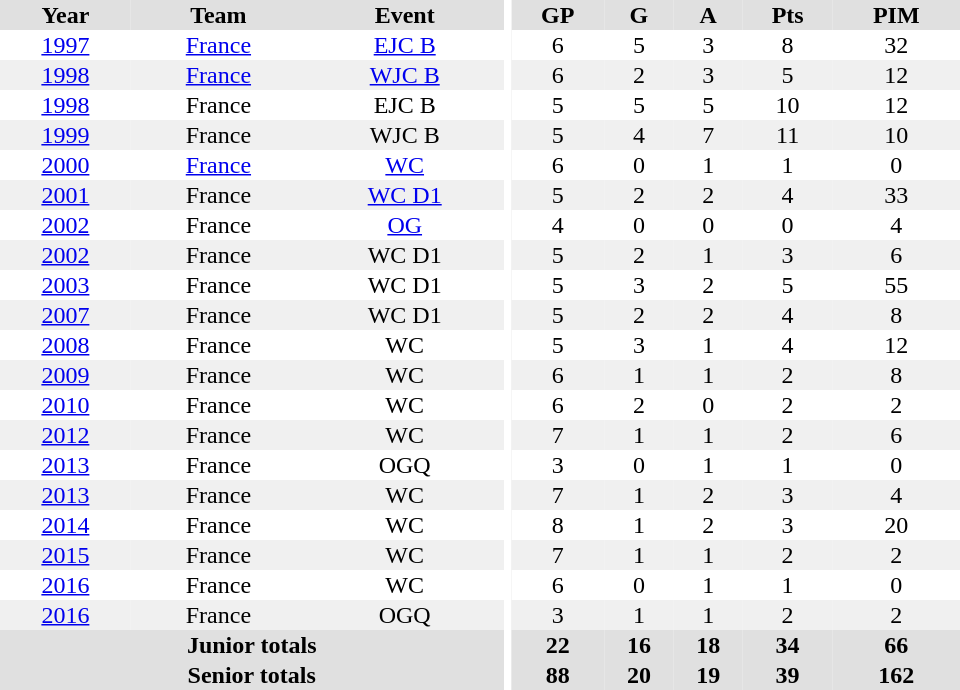<table border="0" cellpadding="1" cellspacing="0" ID="Table3" style="text-align:center; width:40em">
<tr ALIGN="center" bgcolor="#e0e0e0">
<th>Year</th>
<th>Team</th>
<th>Event</th>
<th rowspan="102" bgcolor="#ffffff"></th>
<th>GP</th>
<th>G</th>
<th>A</th>
<th>Pts</th>
<th>PIM</th>
</tr>
<tr>
<td><a href='#'>1997</a></td>
<td><a href='#'>France</a></td>
<td><a href='#'>EJC B</a></td>
<td>6</td>
<td>5</td>
<td>3</td>
<td>8</td>
<td>32</td>
</tr>
<tr bgcolor="#f0f0f0">
<td><a href='#'>1998</a></td>
<td><a href='#'>France</a></td>
<td><a href='#'>WJC B</a></td>
<td>6</td>
<td>2</td>
<td>3</td>
<td>5</td>
<td>12</td>
</tr>
<tr>
<td><a href='#'>1998</a></td>
<td>France</td>
<td>EJC B</td>
<td>5</td>
<td>5</td>
<td>5</td>
<td>10</td>
<td>12</td>
</tr>
<tr bgcolor="#f0f0f0">
<td><a href='#'>1999</a></td>
<td>France</td>
<td>WJC B</td>
<td>5</td>
<td>4</td>
<td>7</td>
<td>11</td>
<td>10</td>
</tr>
<tr>
<td><a href='#'>2000</a></td>
<td><a href='#'>France</a></td>
<td><a href='#'>WC</a></td>
<td>6</td>
<td>0</td>
<td>1</td>
<td>1</td>
<td>0</td>
</tr>
<tr bgcolor="#f0f0f0">
<td><a href='#'>2001</a></td>
<td>France</td>
<td><a href='#'>WC D1</a></td>
<td>5</td>
<td>2</td>
<td>2</td>
<td>4</td>
<td>33</td>
</tr>
<tr>
<td><a href='#'>2002</a></td>
<td>France</td>
<td><a href='#'>OG</a></td>
<td>4</td>
<td>0</td>
<td>0</td>
<td>0</td>
<td>4</td>
</tr>
<tr bgcolor="#f0f0f0">
<td><a href='#'>2002</a></td>
<td>France</td>
<td>WC D1</td>
<td>5</td>
<td>2</td>
<td>1</td>
<td>3</td>
<td>6</td>
</tr>
<tr>
<td><a href='#'>2003</a></td>
<td>France</td>
<td>WC D1</td>
<td>5</td>
<td>3</td>
<td>2</td>
<td>5</td>
<td>55</td>
</tr>
<tr bgcolor="#f0f0f0">
<td><a href='#'>2007</a></td>
<td>France</td>
<td>WC D1</td>
<td>5</td>
<td>2</td>
<td>2</td>
<td>4</td>
<td>8</td>
</tr>
<tr>
<td><a href='#'>2008</a></td>
<td>France</td>
<td>WC</td>
<td>5</td>
<td>3</td>
<td>1</td>
<td>4</td>
<td>12</td>
</tr>
<tr bgcolor="#f0f0f0">
<td><a href='#'>2009</a></td>
<td>France</td>
<td>WC</td>
<td>6</td>
<td>1</td>
<td>1</td>
<td>2</td>
<td>8</td>
</tr>
<tr>
<td><a href='#'>2010</a></td>
<td>France</td>
<td>WC</td>
<td>6</td>
<td>2</td>
<td>0</td>
<td>2</td>
<td>2</td>
</tr>
<tr bgcolor="#f0f0f0">
<td><a href='#'>2012</a></td>
<td>France</td>
<td>WC</td>
<td>7</td>
<td>1</td>
<td>1</td>
<td>2</td>
<td>6</td>
</tr>
<tr>
<td><a href='#'>2013</a></td>
<td>France</td>
<td>OGQ</td>
<td>3</td>
<td>0</td>
<td>1</td>
<td>1</td>
<td>0</td>
</tr>
<tr bgcolor="#f0f0f0">
<td><a href='#'>2013</a></td>
<td>France</td>
<td>WC</td>
<td>7</td>
<td>1</td>
<td>2</td>
<td>3</td>
<td>4</td>
</tr>
<tr>
<td><a href='#'>2014</a></td>
<td>France</td>
<td>WC</td>
<td>8</td>
<td>1</td>
<td>2</td>
<td>3</td>
<td>20</td>
</tr>
<tr bgcolor="#f0f0f0">
<td><a href='#'>2015</a></td>
<td>France</td>
<td>WC</td>
<td>7</td>
<td>1</td>
<td>1</td>
<td>2</td>
<td>2</td>
</tr>
<tr>
<td><a href='#'>2016</a></td>
<td>France</td>
<td>WC</td>
<td>6</td>
<td>0</td>
<td>1</td>
<td>1</td>
<td>0</td>
</tr>
<tr bgcolor="#f0f0f0">
<td><a href='#'>2016</a></td>
<td>France</td>
<td>OGQ</td>
<td>3</td>
<td>1</td>
<td>1</td>
<td>2</td>
<td>2</td>
</tr>
<tr bgcolor="#e0e0e0">
<th colspan=3>Junior totals</th>
<th>22</th>
<th>16</th>
<th>18</th>
<th>34</th>
<th>66</th>
</tr>
<tr bgcolor="#e0e0e0">
<th colspan=3>Senior totals</th>
<th>88</th>
<th>20</th>
<th>19</th>
<th>39</th>
<th>162</th>
</tr>
</table>
